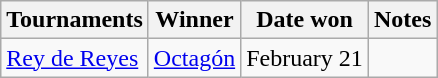<table class="wikitable">
<tr>
<th>Tournaments</th>
<th>Winner</th>
<th>Date won</th>
<th>Notes</th>
</tr>
<tr>
<td><a href='#'>Rey de Reyes</a></td>
<td><a href='#'>Octagón</a></td>
<td>February 21</td>
<td></td>
</tr>
</table>
